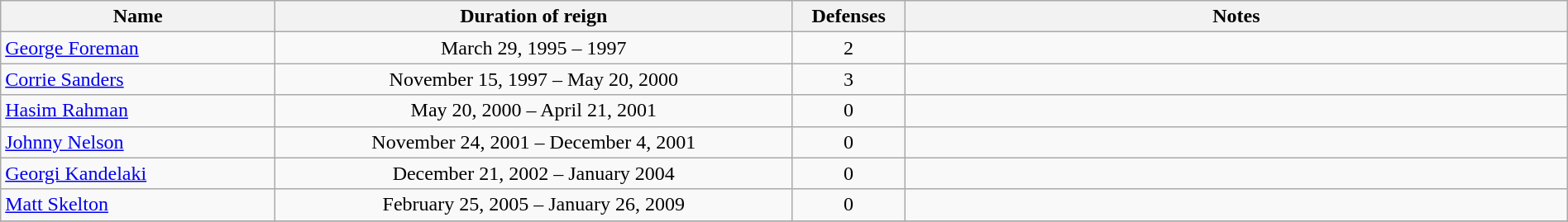<table class="wikitable" width=100%>
<tr>
<th width=17%>Name</th>
<th width=32%>Duration of reign</th>
<th width=7%>Defenses</th>
<th width=41%>Notes</th>
</tr>
<tr align=center>
<td align=left> <a href='#'>George Foreman</a></td>
<td>March 29, 1995 – 1997</td>
<td>2</td>
<td align=left></td>
</tr>
<tr align=center>
<td align=left> <a href='#'>Corrie Sanders</a></td>
<td>November 15, 1997 – May 20, 2000</td>
<td>3</td>
<td align=left></td>
</tr>
<tr align=center>
<td align=left> <a href='#'>Hasim Rahman</a></td>
<td>May 20, 2000 – April 21, 2001</td>
<td>0</td>
<td align=left></td>
</tr>
<tr align=center>
<td align=left> <a href='#'>Johnny Nelson</a></td>
<td>November 24, 2001 – December 4, 2001</td>
<td>0</td>
<td align=left></td>
</tr>
<tr align=center>
<td align=left> <a href='#'>Georgi Kandelaki</a></td>
<td>December 21, 2002 – January 2004</td>
<td>0</td>
<td align=left></td>
</tr>
<tr align=center>
<td align=left> <a href='#'>Matt Skelton</a></td>
<td>February 25, 2005 – January 26, 2009</td>
<td>0</td>
<td align=left></td>
</tr>
<tr align=center>
</tr>
</table>
